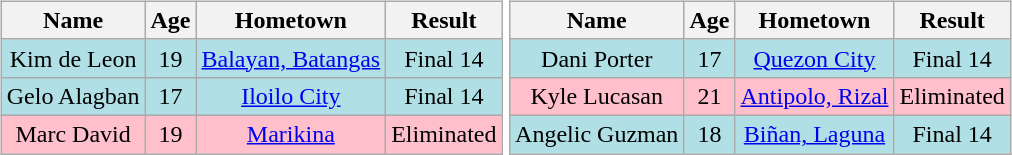<table>
<tr>
<td><br><table class="wikitable sortable nowrap" style="margin:auto; text-align:center">
<tr>
<th scope="col">Name</th>
<th scope="col">Age</th>
<th scope="col">Hometown</th>
<th scope="col">Result</th>
</tr>
<tr>
<td bgcolor= #b0e0e6>Kim de Leon</td>
<td bgcolor= #b0e0e6>19</td>
<td bgcolor= #b0e0e6><a href='#'>Balayan, Batangas</a></td>
<td bgcolor= #b0e0e6>Final 14</td>
</tr>
<tr>
<td bgcolor= #b0e0e6>Gelo Alagban</td>
<td bgcolor= #b0e0e6>17</td>
<td bgcolor= #b0e0e6><a href='#'>Iloilo City</a></td>
<td bgcolor= #b0e0e6>Final 14</td>
</tr>
<tr>
<td bgcolor=pink>Marc David</td>
<td bgcolor=pink>19</td>
<td bgcolor=pink><a href='#'>Marikina</a></td>
<td bgcolor=pink>Eliminated</td>
</tr>
</table>
</td>
<td><br><table class="wikitable sortable nowrap" style="margin:auto; text-align:center">
<tr>
<th scope="col">Name</th>
<th scope="col">Age</th>
<th scope="col">Hometown</th>
<th scope="col">Result</th>
</tr>
<tr>
<td bgcolor= #b0e0e6>Dani Porter</td>
<td bgcolor= #b0e0e6>17</td>
<td bgcolor= #b0e0e6><a href='#'>Quezon City</a></td>
<td bgcolor= #b0e0e6>Final 14</td>
</tr>
<tr>
<td bgcolor=pink>Kyle Lucasan</td>
<td bgcolor=pink>21</td>
<td bgcolor=pink><a href='#'>Antipolo, Rizal</a></td>
<td bgcolor=pink>Eliminated</td>
</tr>
<tr>
<td bgcolor= #b0e0e6>Angelic Guzman</td>
<td bgcolor= #b0e0e6>18</td>
<td bgcolor= #b0e0e6><a href='#'>Biñan, Laguna</a></td>
<td bgcolor= #b0e0e6>Final 14</td>
</tr>
</table>
</td>
</tr>
</table>
